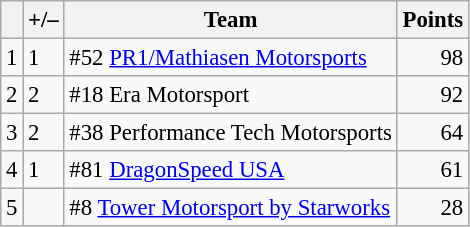<table class="wikitable" style="font-size: 95%;">
<tr>
<th scope="col"></th>
<th scope="col">+/–</th>
<th scope="col">Team</th>
<th scope="col">Points</th>
</tr>
<tr>
<td align=center>1</td>
<td align="left"> 1</td>
<td> #52 <a href='#'>PR1/Mathiasen Motorsports</a></td>
<td align=right>98</td>
</tr>
<tr>
<td align=center>2</td>
<td align="left"> 2</td>
<td> #18 Era Motorsport</td>
<td align=right>92</td>
</tr>
<tr>
<td align=center>3</td>
<td align="left"> 2</td>
<td> #38 Performance Tech Motorsports</td>
<td align=right>64</td>
</tr>
<tr>
<td align=center>4</td>
<td align="left"> 1</td>
<td> #81 <a href='#'>DragonSpeed USA</a></td>
<td align=right>61</td>
</tr>
<tr>
<td align=center>5</td>
<td align="left"></td>
<td> #8 <a href='#'>Tower Motorsport by Starworks</a></td>
<td align=right>28</td>
</tr>
</table>
